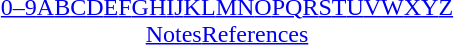<table id="toc" class="toc" summary="Class" align="center" style="text-align:center;">
<tr>
<th></th>
</tr>
<tr>
<td><a href='#'>0–9</a><a href='#'>A</a><a href='#'>B</a><a href='#'>C</a><a href='#'>D</a><a href='#'>E</a><a href='#'>F</a><a href='#'>G</a><a href='#'>H</a><a href='#'>I</a><a href='#'>J</a><a href='#'>K</a><a href='#'>L</a><a href='#'>M</a><a href='#'>N</a><a href='#'>O</a><a href='#'>P</a><a href='#'>Q</a><a href='#'>R</a><a href='#'>S</a><a href='#'>T</a><a href='#'>U</a><a href='#'>V</a><a href='#'>W</a><a href='#'>X</a><a href='#'>Y</a><a href='#'>Z</a><br><a href='#'>Notes</a><a href='#'>References</a></td>
</tr>
</table>
